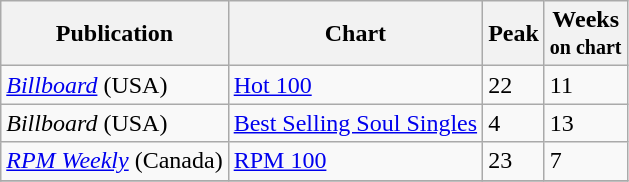<table class="wikitable plainrowheaders sortable">
<tr>
<th scope="col">Publication</th>
<th scope="col">Chart</th>
<th scope="col">Peak</th>
<th scope="col" class="unsortable">Weeks<br><small>on chart</small></th>
</tr>
<tr>
<td><em><a href='#'>Billboard</a></em> (USA)</td>
<td><a href='#'>Hot 100</a></td>
<td>22</td>
<td>11</td>
</tr>
<tr>
<td><em>Billboard</em> (USA)</td>
<td><a href='#'>Best Selling Soul Singles</a></td>
<td>4</td>
<td>13</td>
</tr>
<tr>
<td><em><a href='#'>RPM Weekly</a></em> (Canada)</td>
<td><a href='#'>RPM 100</a></td>
<td>23</td>
<td>7</td>
</tr>
<tr>
</tr>
</table>
